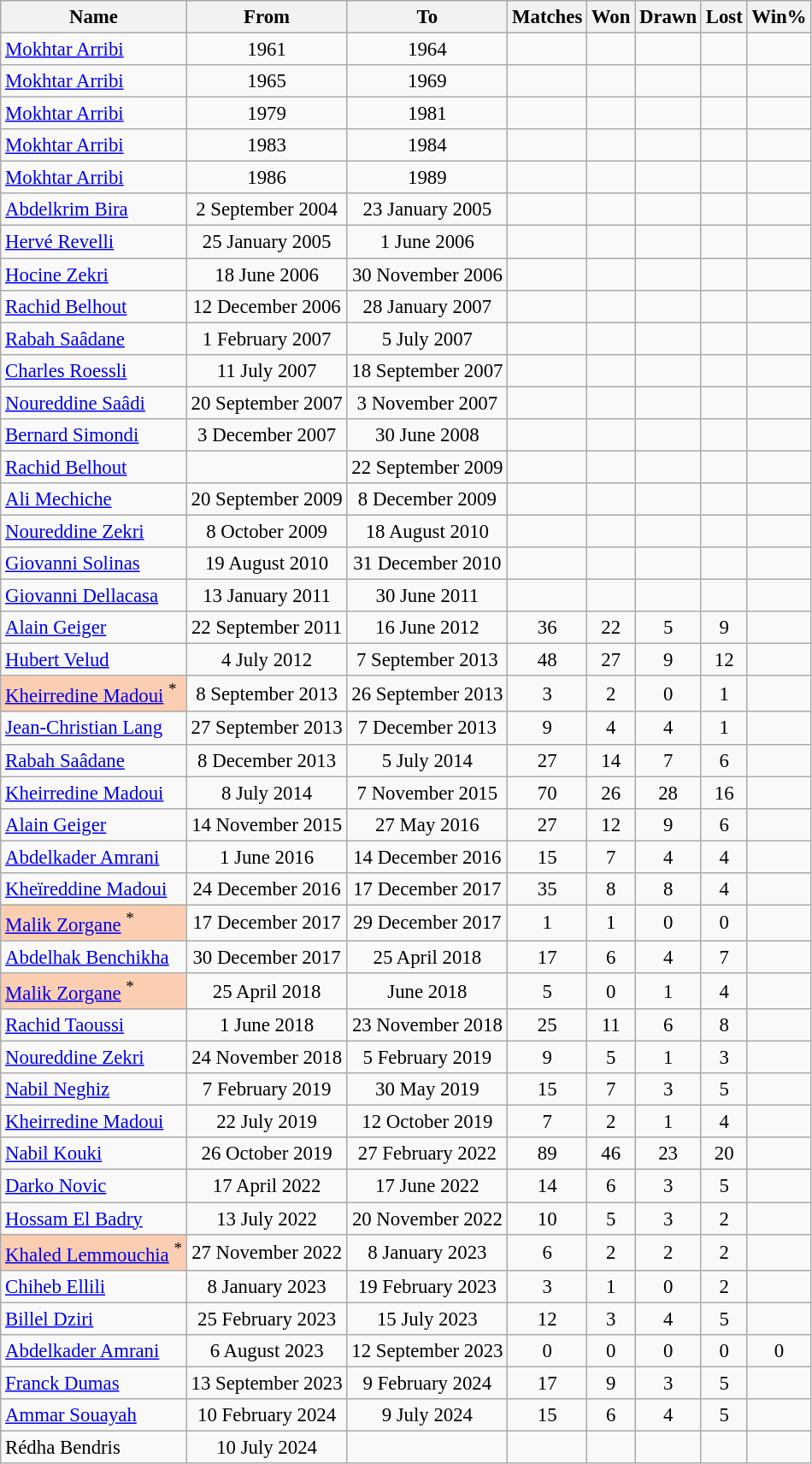<table class="wikitable plainrowheaders sortable" style="font-size:95%; text-align:center;">
<tr style="background:#f0f6ff;">
<th>Name</th>
<th>From</th>
<th>To</th>
<th>Matches</th>
<th>Won</th>
<th>Drawn</th>
<th>Lost</th>
<th>Win%</th>
</tr>
<tr>
<td align="left"> <a href='#'>Mokhtar Arribi</a></td>
<td>1961</td>
<td>1964</td>
<td></td>
<td></td>
<td></td>
<td></td>
<td></td>
</tr>
<tr>
<td align="left"> <a href='#'>Mokhtar Arribi</a></td>
<td>1965</td>
<td>1969</td>
<td></td>
<td></td>
<td></td>
<td></td>
<td></td>
</tr>
<tr>
<td align="left"> <a href='#'>Mokhtar Arribi</a></td>
<td>1979</td>
<td>1981</td>
<td></td>
<td></td>
<td></td>
<td></td>
<td></td>
</tr>
<tr>
<td align="left"> <a href='#'>Mokhtar Arribi</a></td>
<td>1983</td>
<td>1984</td>
<td></td>
<td></td>
<td></td>
<td></td>
<td></td>
</tr>
<tr>
<td align="left"> <a href='#'>Mokhtar Arribi</a></td>
<td>1986</td>
<td>1989</td>
<td></td>
<td></td>
<td></td>
<td></td>
<td></td>
</tr>
<tr>
<td align="left"> <a href='#'>Abdelkrim Bira</a></td>
<td>2 September 2004</td>
<td>23 January 2005</td>
<td></td>
<td></td>
<td></td>
<td></td>
<td></td>
</tr>
<tr>
<td align="left"> <a href='#'>Hervé Revelli</a></td>
<td>25 January 2005</td>
<td>1 June 2006</td>
<td></td>
<td></td>
<td></td>
<td></td>
<td></td>
</tr>
<tr>
<td align="left"> <a href='#'>Hocine Zekri</a></td>
<td>18 June 2006</td>
<td>30 November 2006</td>
<td></td>
<td></td>
<td></td>
<td></td>
<td></td>
</tr>
<tr>
<td align="left"> <a href='#'>Rachid Belhout</a></td>
<td>12 December 2006</td>
<td>28 January 2007</td>
<td></td>
<td></td>
<td></td>
<td></td>
<td></td>
</tr>
<tr>
<td align="left"> <a href='#'>Rabah Saâdane</a></td>
<td>1 February 2007</td>
<td>5 July 2007</td>
<td></td>
<td></td>
<td></td>
<td></td>
<td></td>
</tr>
<tr>
<td align="left"> <a href='#'>Charles Roessli</a></td>
<td>11 July 2007</td>
<td>18 September 2007</td>
<td></td>
<td></td>
<td></td>
<td></td>
<td></td>
</tr>
<tr>
<td align="left"> <a href='#'>Noureddine Saâdi</a></td>
<td>20 September 2007</td>
<td>3 November 2007</td>
<td></td>
<td></td>
<td></td>
<td></td>
<td></td>
</tr>
<tr>
<td align="left"> <a href='#'>Bernard Simondi</a></td>
<td>3 December 2007</td>
<td>30 June 2008</td>
<td></td>
<td></td>
<td></td>
<td></td>
<td></td>
</tr>
<tr>
<td align="left"> <a href='#'>Rachid Belhout</a></td>
<td></td>
<td>22 September 2009</td>
<td></td>
<td></td>
<td></td>
<td></td>
<td></td>
</tr>
<tr>
<td align="left"> <a href='#'>Ali Mechiche</a></td>
<td>20 September 2009</td>
<td>8 December 2009</td>
<td></td>
<td></td>
<td></td>
<td></td>
<td></td>
</tr>
<tr>
<td align="left"> <a href='#'>Noureddine Zekri</a></td>
<td>8 October 2009</td>
<td>18 August 2010</td>
<td></td>
<td></td>
<td></td>
<td></td>
<td></td>
</tr>
<tr>
<td align="left"> <a href='#'>Giovanni Solinas</a></td>
<td>19 August 2010</td>
<td>31 December 2010</td>
<td></td>
<td></td>
<td></td>
<td></td>
<td></td>
</tr>
<tr>
<td align="left"> <a href='#'>Giovanni Dellacasa</a></td>
<td>13 January 2011</td>
<td>30 June 2011</td>
<td></td>
<td></td>
<td></td>
<td></td>
<td></td>
</tr>
<tr>
<td align="left"> <a href='#'>Alain Geiger</a></td>
<td>22 September 2011</td>
<td>16 June 2012</td>
<td>36</td>
<td>22</td>
<td>5</td>
<td>9</td>
<td></td>
</tr>
<tr>
<td align="left"> <a href='#'>Hubert Velud</a></td>
<td>4 July 2012</td>
<td>7 September 2013</td>
<td>48</td>
<td>27</td>
<td>9</td>
<td>12</td>
<td></td>
</tr>
<tr>
<td align="left" scope=row style=background:#FBCEB1> <a href='#'>Kheirredine Madoui</a> <sup>*</sup></td>
<td>8 September 2013</td>
<td>26 September 2013</td>
<td>3</td>
<td>2</td>
<td>0</td>
<td>1</td>
<td></td>
</tr>
<tr>
<td align="left"> <a href='#'>Jean-Christian Lang</a></td>
<td>27 September 2013</td>
<td>7 December 2013</td>
<td>9</td>
<td>4</td>
<td>4</td>
<td>1</td>
<td></td>
</tr>
<tr>
<td align="left"> <a href='#'>Rabah Saâdane</a></td>
<td>8 December 2013</td>
<td>5 July 2014</td>
<td>27</td>
<td>14</td>
<td>7</td>
<td>6</td>
<td></td>
</tr>
<tr>
<td align="left"> <a href='#'>Kheirredine Madoui</a></td>
<td>8 July 2014</td>
<td>7 November 2015</td>
<td>70</td>
<td>26</td>
<td>28</td>
<td>16</td>
<td></td>
</tr>
<tr>
<td align="left"> <a href='#'>Alain Geiger</a></td>
<td>14 November 2015</td>
<td>27 May 2016</td>
<td>27</td>
<td>12</td>
<td>9</td>
<td>6</td>
<td></td>
</tr>
<tr>
<td align="left"> <a href='#'>Abdelkader Amrani</a></td>
<td>1 June 2016</td>
<td>14 December 2016</td>
<td>15</td>
<td>7</td>
<td>4</td>
<td>4</td>
<td></td>
</tr>
<tr>
<td align="left"> <a href='#'>Kheïreddine Madoui</a></td>
<td>24 December 2016</td>
<td>17 December 2017</td>
<td>35</td>
<td>8</td>
<td>8</td>
<td>4</td>
<td></td>
</tr>
<tr>
<td align="left" scope=row style=background:#FBCEB1> <a href='#'>Malik Zorgane</a> <sup>*</sup></td>
<td>17 December 2017</td>
<td>29 December 2017</td>
<td>1</td>
<td>1</td>
<td>0</td>
<td>0</td>
<td></td>
</tr>
<tr>
<td align="left"> <a href='#'>Abdelhak Benchikha</a></td>
<td>30 December 2017</td>
<td>25 April 2018</td>
<td>17</td>
<td>6</td>
<td>4</td>
<td>7</td>
<td></td>
</tr>
<tr>
<td align="left" scope=row style=background:#FBCEB1> <a href='#'>Malik Zorgane</a> <sup>*</sup></td>
<td>25 April 2018</td>
<td>June 2018</td>
<td>5</td>
<td>0</td>
<td>1</td>
<td>4</td>
<td></td>
</tr>
<tr>
<td align="left"> <a href='#'>Rachid Taoussi</a></td>
<td>1 June 2018</td>
<td>23 November 2018</td>
<td>25</td>
<td>11</td>
<td>6</td>
<td>8</td>
<td></td>
</tr>
<tr>
<td align="left"> <a href='#'>Noureddine Zekri</a></td>
<td>24 November 2018</td>
<td>5 February 2019</td>
<td>9</td>
<td>5</td>
<td>1</td>
<td>3</td>
<td></td>
</tr>
<tr>
<td align="left"> <a href='#'>Nabil Neghiz</a></td>
<td>7 February 2019</td>
<td>30 May 2019</td>
<td>15</td>
<td>7</td>
<td>3</td>
<td>5</td>
<td></td>
</tr>
<tr>
<td align="left"> <a href='#'>Kheirredine Madoui</a></td>
<td>22 July 2019</td>
<td>12 October 2019</td>
<td>7</td>
<td>2</td>
<td>1</td>
<td>4</td>
<td></td>
</tr>
<tr>
<td align="left"> <a href='#'>Nabil Kouki</a></td>
<td>26 October 2019</td>
<td>27 February 2022</td>
<td>89</td>
<td>46</td>
<td>23</td>
<td>20</td>
<td></td>
</tr>
<tr>
<td align="left"> <a href='#'>Darko Novic</a></td>
<td>17 April 2022</td>
<td>17 June 2022</td>
<td>14</td>
<td>6</td>
<td>3</td>
<td>5</td>
<td></td>
</tr>
<tr>
<td align="left"> <a href='#'>Hossam El Badry</a></td>
<td>13 July 2022</td>
<td>20 November 2022</td>
<td>10</td>
<td>5</td>
<td>3</td>
<td>2</td>
<td></td>
</tr>
<tr>
<td align="left" scope=row style=background:#FBCEB1> <a href='#'>Khaled Lemmouchia</a> <sup>*</sup></td>
<td>27 November 2022</td>
<td>8 January 2023</td>
<td>6</td>
<td>2</td>
<td>2</td>
<td>2</td>
<td></td>
</tr>
<tr>
<td align="left"> <a href='#'>Chiheb Ellili</a></td>
<td>8 January 2023</td>
<td>19 February 2023</td>
<td>3</td>
<td>1</td>
<td>0</td>
<td>2</td>
<td></td>
</tr>
<tr>
<td align="left"> <a href='#'>Billel Dziri</a></td>
<td>25 February 2023</td>
<td>15 July 2023</td>
<td>12</td>
<td>3</td>
<td>4</td>
<td>5</td>
<td></td>
</tr>
<tr>
<td align="left"> <a href='#'>Abdelkader Amrani</a></td>
<td>6 August 2023</td>
<td>12 September 2023</td>
<td>0</td>
<td>0</td>
<td>0</td>
<td>0</td>
<td>0</td>
</tr>
<tr>
<td align="left"> <a href='#'>Franck Dumas</a></td>
<td>13 September 2023</td>
<td>9 February 2024</td>
<td>17</td>
<td>9</td>
<td>3</td>
<td>5</td>
<td></td>
</tr>
<tr>
<td align="left"> <a href='#'>Ammar Souayah</a></td>
<td>10 February 2024</td>
<td>9 July 2024</td>
<td>15</td>
<td>6</td>
<td>4</td>
<td>5</td>
<td></td>
</tr>
<tr>
<td align="left"> Rédha Bendris</td>
<td>10 July 2024</td>
<td></td>
<td></td>
<td></td>
<td></td>
<td></td>
<td></td>
</tr>
</table>
